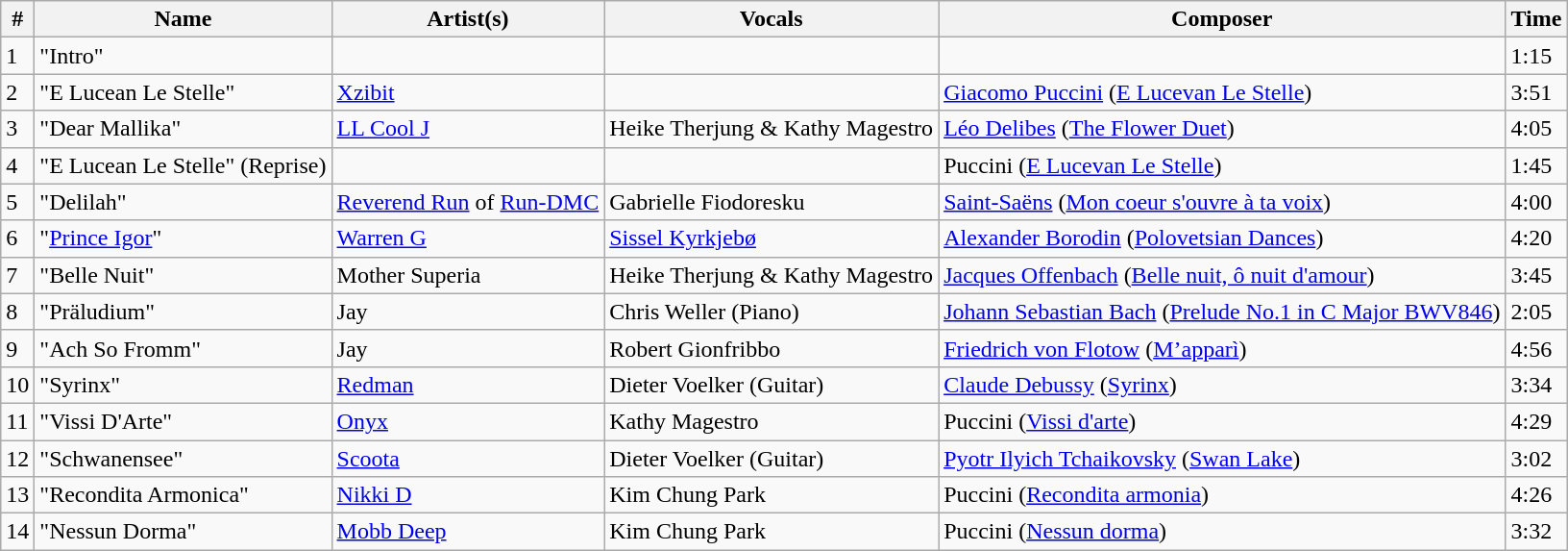<table class="wikitable">
<tr>
<th align="center">#</th>
<th align="center">Name</th>
<th align="center">Artist(s)</th>
<th align="center">Vocals</th>
<th align="center">Composer</th>
<th align="center">Time</th>
</tr>
<tr>
<td>1</td>
<td>"Intro"</td>
<td></td>
<td></td>
<td></td>
<td>1:15</td>
</tr>
<tr>
<td>2</td>
<td>"E Lucean Le Stelle"</td>
<td><a href='#'>Xzibit</a></td>
<td></td>
<td><a href='#'>Giacomo Puccini</a> (<a href='#'>E Lucevan Le Stelle</a>)</td>
<td>3:51</td>
</tr>
<tr>
<td>3</td>
<td>"Dear Mallika"</td>
<td><a href='#'>LL Cool J</a></td>
<td>Heike Therjung & Kathy Magestro</td>
<td><a href='#'>Léo Delibes</a> (<a href='#'>The Flower Duet</a>)</td>
<td>4:05</td>
</tr>
<tr>
<td>4</td>
<td>"E Lucean Le Stelle" (Reprise)</td>
<td></td>
<td></td>
<td>Puccini (<a href='#'>E Lucevan Le Stelle</a>)</td>
<td>1:45</td>
</tr>
<tr>
<td>5</td>
<td>"Delilah"</td>
<td><a href='#'>Reverend Run</a> of <a href='#'>Run-DMC</a></td>
<td>Gabrielle Fiodoresku</td>
<td><a href='#'>Saint-Saëns</a> (<a href='#'>Mon coeur s'ouvre à ta voix</a>)</td>
<td>4:00</td>
</tr>
<tr>
<td>6</td>
<td>"<a href='#'>Prince Igor</a>"</td>
<td><a href='#'>Warren G</a></td>
<td><a href='#'>Sissel Kyrkjebø</a></td>
<td><a href='#'>Alexander Borodin</a> (<a href='#'>Polovetsian Dances</a>)</td>
<td>4:20</td>
</tr>
<tr>
<td>7</td>
<td>"Belle Nuit"</td>
<td>Mother Superia</td>
<td>Heike Therjung & Kathy Magestro</td>
<td><a href='#'>Jacques Offenbach</a> (<a href='#'>Belle nuit, ô nuit d'amour</a>)</td>
<td>3:45</td>
</tr>
<tr>
<td>8</td>
<td>"Präludium"</td>
<td>Jay</td>
<td>Chris Weller (Piano)</td>
<td><a href='#'>Johann Sebastian Bach</a> (<a href='#'>Prelude No.1 in C Major BWV846</a>)</td>
<td>2:05</td>
</tr>
<tr>
<td>9</td>
<td>"Ach So Fromm"</td>
<td>Jay</td>
<td>Robert Gionfribbo</td>
<td><a href='#'>Friedrich von Flotow</a> (<a href='#'>M’apparì</a>)</td>
<td>4:56</td>
</tr>
<tr>
<td>10</td>
<td>"Syrinx"</td>
<td><a href='#'>Redman</a></td>
<td>Dieter Voelker (Guitar)</td>
<td><a href='#'>Claude Debussy</a> (<a href='#'>Syrinx</a>)</td>
<td>3:34</td>
</tr>
<tr>
<td>11</td>
<td>"Vissi D'Arte"</td>
<td><a href='#'>Onyx</a></td>
<td>Kathy Magestro</td>
<td>Puccini (<a href='#'>Vissi d'arte</a>)</td>
<td>4:29</td>
</tr>
<tr>
<td>12</td>
<td>"Schwanensee"</td>
<td><a href='#'>Scoota</a></td>
<td>Dieter Voelker (Guitar)</td>
<td><a href='#'>Pyotr Ilyich Tchaikovsky</a> (<a href='#'>Swan Lake</a>)</td>
<td>3:02</td>
</tr>
<tr>
<td>13</td>
<td>"Recondita Armonica"</td>
<td><a href='#'>Nikki D</a></td>
<td>Kim Chung Park</td>
<td>Puccini (<a href='#'>Recondita armonia</a>)</td>
<td>4:26</td>
</tr>
<tr>
<td>14</td>
<td>"Nessun Dorma"</td>
<td><a href='#'>Mobb Deep</a></td>
<td>Kim Chung Park</td>
<td>Puccini (<a href='#'>Nessun dorma</a>)</td>
<td>3:32</td>
</tr>
</table>
